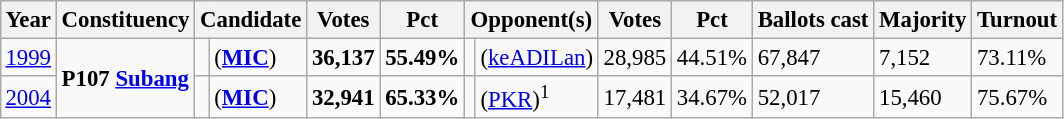<table class="wikitable" style="margin:0.5em ; font-size:95%">
<tr>
<th>Year</th>
<th>Constituency</th>
<th colspan=2>Candidate</th>
<th>Votes</th>
<th>Pct</th>
<th colspan=2>Opponent(s)</th>
<th>Votes</th>
<th>Pct</th>
<th>Ballots cast</th>
<th>Majority</th>
<th>Turnout</th>
</tr>
<tr>
<td><a href='#'>1999</a></td>
<td rowspan=2><strong>P107 <a href='#'>Subang</a></strong></td>
<td></td>
<td> (<a href='#'><strong>MIC</strong></a>)</td>
<td align="right"><strong>36,137</strong></td>
<td><strong>55.49%</strong></td>
<td></td>
<td> (<a href='#'>keADILan</a>)</td>
<td align="right">28,985</td>
<td>44.51%</td>
<td>67,847</td>
<td>7,152</td>
<td>73.11%</td>
</tr>
<tr>
<td><a href='#'>2004</a></td>
<td></td>
<td> (<a href='#'><strong>MIC</strong></a>)</td>
<td align="right"><strong>32,941</strong></td>
<td><strong>65.33%</strong></td>
<td></td>
<td> (<a href='#'>PKR</a>)<sup>1</sup></td>
<td align="right">17,481</td>
<td>34.67%</td>
<td>52,017</td>
<td>15,460</td>
<td>75.67%</td>
</tr>
</table>
